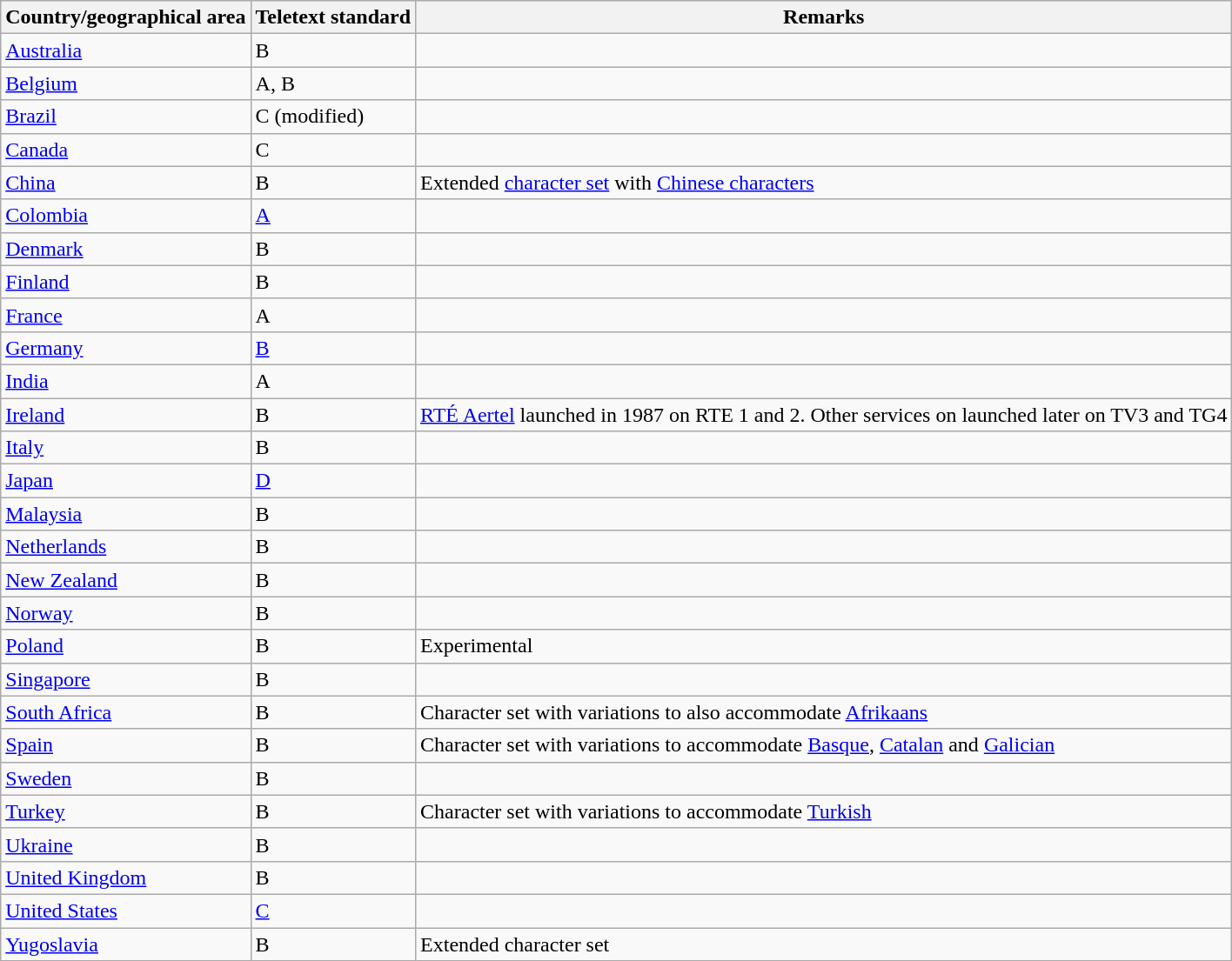<table class="wikitable sortable">
<tr>
<th>Country/geographical area</th>
<th>Teletext standard</th>
<th>Remarks</th>
</tr>
<tr>
<td><a href='#'>Australia</a></td>
<td>B</td>
<td></td>
</tr>
<tr>
<td><a href='#'>Belgium</a></td>
<td>A, B</td>
<td></td>
</tr>
<tr>
<td><a href='#'>Brazil</a></td>
<td>C (modified)</td>
<td></td>
</tr>
<tr>
<td><a href='#'>Canada</a></td>
<td>C</td>
<td></td>
</tr>
<tr>
<td><a href='#'>China</a></td>
<td>B</td>
<td>Extended <a href='#'>character set</a> with <a href='#'>Chinese characters</a></td>
</tr>
<tr>
<td><a href='#'>Colombia</a></td>
<td><a href='#'>A</a></td>
<td></td>
</tr>
<tr>
<td><a href='#'>Denmark</a></td>
<td>B</td>
<td></td>
</tr>
<tr>
<td><a href='#'>Finland</a></td>
<td>B</td>
<td></td>
</tr>
<tr>
<td><a href='#'>France</a></td>
<td>A</td>
<td></td>
</tr>
<tr>
<td><a href='#'>Germany</a></td>
<td><a href='#'>B</a></td>
<td></td>
</tr>
<tr>
<td><a href='#'>India</a></td>
<td>A</td>
<td></td>
</tr>
<tr>
<td><a href='#'>Ireland</a></td>
<td>B</td>
<td><a href='#'>RTÉ Aertel</a> launched in 1987 on RTE 1 and 2. Other services on launched later on TV3 and TG4</td>
</tr>
<tr>
<td><a href='#'>Italy</a></td>
<td>B</td>
<td></td>
</tr>
<tr>
<td><a href='#'>Japan</a></td>
<td><a href='#'>D</a></td>
<td></td>
</tr>
<tr>
<td><a href='#'>Malaysia</a></td>
<td>B</td>
<td></td>
</tr>
<tr>
<td><a href='#'>Netherlands</a></td>
<td>B</td>
<td></td>
</tr>
<tr>
<td><a href='#'>New Zealand</a></td>
<td>B</td>
<td></td>
</tr>
<tr>
<td><a href='#'>Norway</a></td>
<td>B</td>
<td></td>
</tr>
<tr>
<td><a href='#'>Poland</a></td>
<td>B</td>
<td>Experimental</td>
</tr>
<tr>
<td><a href='#'>Singapore</a></td>
<td>B</td>
<td></td>
</tr>
<tr>
<td><a href='#'>South Africa</a></td>
<td>B</td>
<td>Character set with variations to also accommodate <a href='#'>Afrikaans</a></td>
</tr>
<tr>
<td><a href='#'>Spain</a></td>
<td>B</td>
<td>Character set with variations to accommodate <a href='#'>Basque</a>, <a href='#'>Catalan</a> and <a href='#'>Galician</a></td>
</tr>
<tr>
<td><a href='#'>Sweden</a></td>
<td>B</td>
<td></td>
</tr>
<tr>
<td><a href='#'>Turkey</a></td>
<td>B</td>
<td>Character set with variations to accommodate <a href='#'>Turkish</a></td>
</tr>
<tr>
<td><a href='#'>Ukraine</a></td>
<td>B</td>
<td></td>
</tr>
<tr>
<td><a href='#'>United Kingdom</a></td>
<td>B</td>
<td></td>
</tr>
<tr>
<td><a href='#'>United States</a></td>
<td><a href='#'>C</a></td>
<td></td>
</tr>
<tr>
<td><a href='#'>Yugoslavia</a></td>
<td>B</td>
<td>Extended character set</td>
</tr>
</table>
